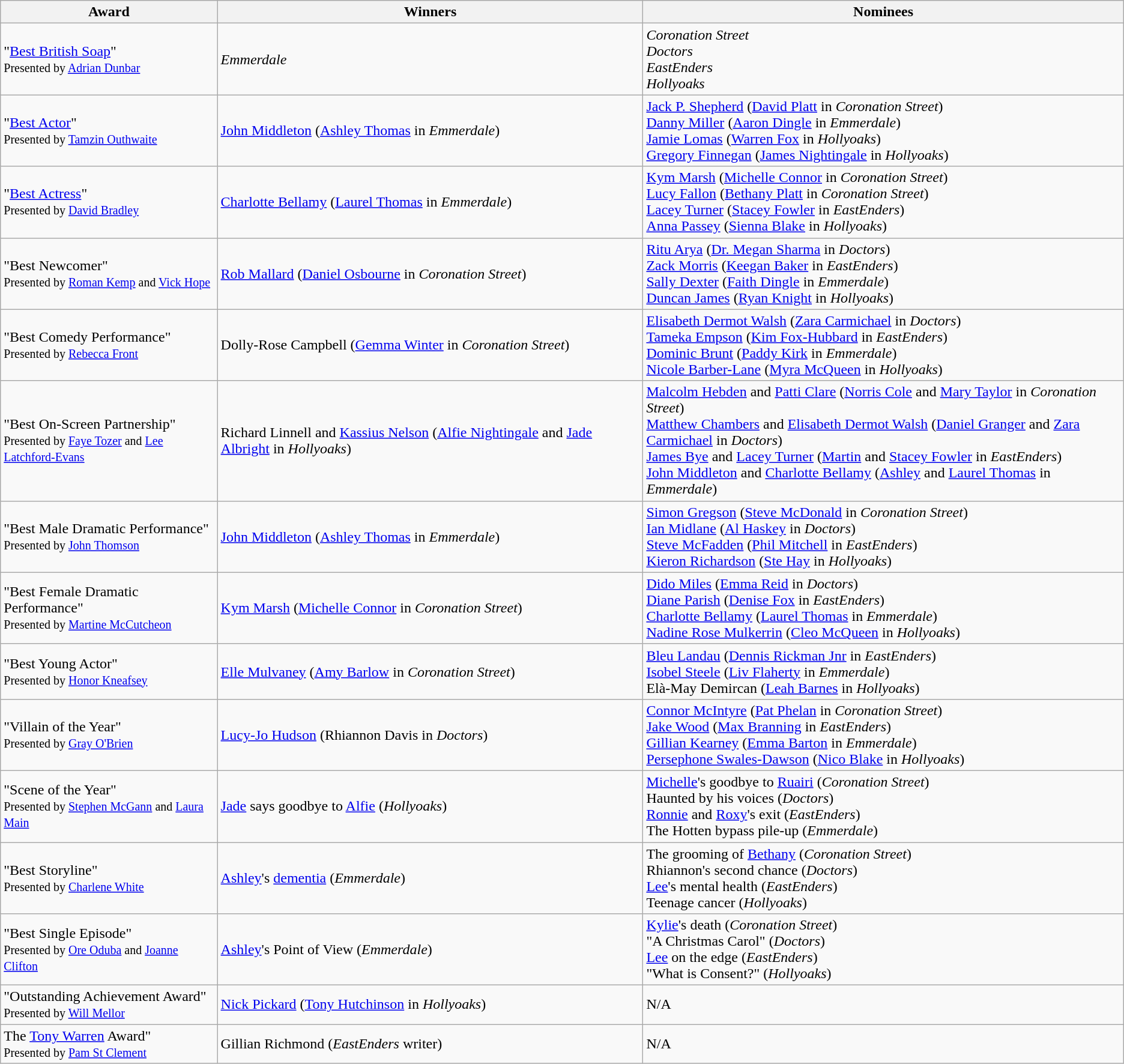<table class="wikitable">
<tr>
<th>Award</th>
<th>Winners</th>
<th>Nominees</th>
</tr>
<tr>
<td>"<a href='#'>Best British Soap</a>"<br><small>Presented by <a href='#'>Adrian Dunbar</a></small></td>
<td><em>Emmerdale</em></td>
<td><em>Coronation Street</em><br><em>Doctors</em><br><em>EastEnders</em><br><em>Hollyoaks</em></td>
</tr>
<tr>
<td>"<a href='#'>Best Actor</a>"<br><small>Presented by <a href='#'>Tamzin Outhwaite</a></small></td>
<td><a href='#'>John Middleton</a> (<a href='#'>Ashley Thomas</a> in <em>Emmerdale</em>)</td>
<td><a href='#'>Jack P. Shepherd</a> (<a href='#'>David Platt</a> in <em>Coronation Street</em>)<br><a href='#'>Danny Miller</a> (<a href='#'>Aaron Dingle</a> in <em>Emmerdale</em>)<br><a href='#'>Jamie Lomas</a> (<a href='#'>Warren Fox</a> in <em>Hollyoaks</em>)<br><a href='#'>Gregory Finnegan</a> (<a href='#'>James Nightingale</a> in <em>Hollyoaks</em>)</td>
</tr>
<tr>
<td>"<a href='#'>Best Actress</a>"<br><small>Presented by <a href='#'>David Bradley</a></small></td>
<td><a href='#'>Charlotte Bellamy</a> (<a href='#'>Laurel Thomas</a> in <em>Emmerdale</em>)</td>
<td><a href='#'>Kym Marsh</a> (<a href='#'>Michelle Connor</a> in <em>Coronation Street</em>)<br><a href='#'>Lucy Fallon</a> (<a href='#'>Bethany Platt</a> in <em>Coronation Street</em>)<br><a href='#'>Lacey Turner</a> (<a href='#'>Stacey Fowler</a> in <em>EastEnders</em>)<br><a href='#'>Anna Passey</a> (<a href='#'>Sienna Blake</a> in <em>Hollyoaks</em>)</td>
</tr>
<tr>
<td>"Best Newcomer"<br><small>Presented by <a href='#'>Roman Kemp</a> and <a href='#'>Vick Hope</a></small></td>
<td><a href='#'>Rob Mallard</a> (<a href='#'>Daniel Osbourne</a> in <em>Coronation Street</em>)</td>
<td><a href='#'>Ritu Arya</a> (<a href='#'>Dr. Megan Sharma</a> in <em>Doctors</em>)<br><a href='#'>Zack Morris</a> (<a href='#'>Keegan Baker</a> in <em>EastEnders</em>)<br><a href='#'>Sally Dexter</a> (<a href='#'>Faith Dingle</a> in <em>Emmerdale</em>)<br><a href='#'>Duncan James</a> (<a href='#'>Ryan Knight</a> in <em>Hollyoaks</em>)</td>
</tr>
<tr>
<td>"Best Comedy Performance"<br><small>Presented by <a href='#'>Rebecca Front</a></small></td>
<td>Dolly-Rose Campbell (<a href='#'>Gemma Winter</a> in <em>Coronation Street</em>)</td>
<td><a href='#'>Elisabeth Dermot Walsh</a> (<a href='#'>Zara Carmichael</a> in <em>Doctors</em>)<br><a href='#'>Tameka Empson</a> (<a href='#'>Kim Fox-Hubbard</a> in <em>EastEnders</em>)<br><a href='#'>Dominic Brunt</a> (<a href='#'>Paddy Kirk</a> in <em>Emmerdale</em>)<br><a href='#'>Nicole Barber-Lane</a> (<a href='#'>Myra McQueen</a> in <em>Hollyoaks</em>)</td>
</tr>
<tr>
<td>"Best On-Screen Partnership"<br><small>Presented by <a href='#'>Faye Tozer</a> and <a href='#'>Lee Latchford-Evans</a></small></td>
<td>Richard Linnell and <a href='#'>Kassius Nelson</a> (<a href='#'>Alfie Nightingale</a> and <a href='#'>Jade Albright</a> in <em>Hollyoaks</em>)</td>
<td><a href='#'>Malcolm Hebden</a> and <a href='#'>Patti Clare</a> (<a href='#'>Norris Cole</a> and <a href='#'>Mary Taylor</a> in <em>Coronation Street</em>)<br><a href='#'>Matthew Chambers</a> and <a href='#'>Elisabeth Dermot Walsh</a> (<a href='#'>Daniel Granger</a> and <a href='#'>Zara Carmichael</a> in <em>Doctors</em>)<br><a href='#'>James Bye</a> and <a href='#'>Lacey Turner</a> (<a href='#'>Martin</a> and <a href='#'>Stacey Fowler</a> in <em>EastEnders</em>)<br><a href='#'>John Middleton</a> and <a href='#'>Charlotte Bellamy</a> (<a href='#'>Ashley</a> and <a href='#'>Laurel Thomas</a> in <em>Emmerdale</em>)</td>
</tr>
<tr>
<td>"Best Male Dramatic Performance"<br><small>Presented by <a href='#'>John Thomson</a></small></td>
<td><a href='#'>John Middleton</a> (<a href='#'>Ashley Thomas</a> in <em>Emmerdale</em>)</td>
<td><a href='#'>Simon Gregson</a> (<a href='#'>Steve McDonald</a> in <em>Coronation Street</em>)<br><a href='#'>Ian Midlane</a> (<a href='#'>Al Haskey</a> in <em>Doctors</em>)<br><a href='#'>Steve McFadden</a> (<a href='#'>Phil Mitchell</a> in <em>EastEnders</em>)<br><a href='#'>Kieron Richardson</a> (<a href='#'>Ste Hay</a> in <em>Hollyoaks</em>)</td>
</tr>
<tr>
<td>"Best Female Dramatic Performance"<br><small>Presented by <a href='#'>Martine McCutcheon</a></small></td>
<td><a href='#'>Kym Marsh</a> (<a href='#'>Michelle Connor</a> in <em>Coronation Street</em>)</td>
<td><a href='#'>Dido Miles</a> (<a href='#'>Emma Reid</a> in <em>Doctors</em>)<br><a href='#'>Diane Parish</a> (<a href='#'>Denise Fox</a> in <em>EastEnders</em>)<br><a href='#'>Charlotte Bellamy</a> (<a href='#'>Laurel Thomas</a> in <em>Emmerdale</em>)<br><a href='#'>Nadine Rose Mulkerrin</a> (<a href='#'>Cleo McQueen</a> in <em>Hollyoaks</em>)</td>
</tr>
<tr>
<td>"Best Young Actor"<br><small>Presented by <a href='#'>Honor Kneafsey</a></small></td>
<td><a href='#'>Elle Mulvaney</a> (<a href='#'>Amy Barlow</a> in <em>Coronation Street</em>)</td>
<td><a href='#'>Bleu Landau</a> (<a href='#'>Dennis Rickman Jnr</a> in <em>EastEnders</em>)<br><a href='#'>Isobel Steele</a> (<a href='#'>Liv Flaherty</a> in <em>Emmerdale</em>)<br>Elà-May Demircan (<a href='#'>Leah Barnes</a> in <em>Hollyoaks</em>)</td>
</tr>
<tr>
<td>"Villain of the Year"<br><small>Presented by <a href='#'>Gray O'Brien</a></small></td>
<td><a href='#'>Lucy-Jo Hudson</a> (Rhiannon Davis in <em>Doctors</em>)</td>
<td><a href='#'>Connor McIntyre</a> (<a href='#'>Pat Phelan</a> in <em>Coronation Street</em>)<br><a href='#'>Jake Wood</a> (<a href='#'>Max Branning</a> in <em>EastEnders</em>)<br><a href='#'>Gillian Kearney</a> (<a href='#'>Emma Barton</a> in <em>Emmerdale</em>)<br><a href='#'>Persephone Swales-Dawson</a> (<a href='#'>Nico Blake</a> in <em>Hollyoaks</em>)</td>
</tr>
<tr>
<td>"Scene of the Year"<br><small>Presented by <a href='#'>Stephen McGann</a> and <a href='#'>Laura Main</a></small></td>
<td><a href='#'>Jade</a> says goodbye to <a href='#'>Alfie</a> (<em>Hollyoaks</em>)</td>
<td><a href='#'>Michelle</a>'s goodbye to <a href='#'>Ruairi</a> (<em>Coronation Street</em>)<br>Haunted by his voices (<em>Doctors</em>)<br><a href='#'>Ronnie</a> and <a href='#'>Roxy</a>'s exit (<em>EastEnders</em>)<br>The Hotten bypass pile-up (<em>Emmerdale</em>)</td>
</tr>
<tr>
<td>"Best Storyline"<br><small>Presented by <a href='#'>Charlene White</a></small></td>
<td><a href='#'>Ashley</a>'s <a href='#'>dementia</a> (<em>Emmerdale</em>)</td>
<td>The grooming of <a href='#'>Bethany</a> (<em>Coronation Street</em>)<br>Rhiannon's second chance (<em>Doctors</em>)<br><a href='#'>Lee</a>'s mental health (<em>EastEnders</em>)<br>Teenage cancer (<em>Hollyoaks</em>)</td>
</tr>
<tr>
<td>"Best Single Episode"<br><small>Presented by <a href='#'>Ore Oduba</a> and <a href='#'>Joanne Clifton</a></small></td>
<td><a href='#'>Ashley</a>'s Point of View (<em>Emmerdale</em>)</td>
<td><a href='#'>Kylie</a>'s death (<em>Coronation Street</em>)<br>"A Christmas Carol" (<em>Doctors</em>)<br><a href='#'>Lee</a> on the edge (<em>EastEnders</em>)<br>"What is Consent?" (<em>Hollyoaks</em>)</td>
</tr>
<tr>
<td>"Outstanding Achievement Award"<br><small>Presented by <a href='#'>Will Mellor</a></small></td>
<td><a href='#'>Nick Pickard</a> (<a href='#'>Tony Hutchinson</a> in <em>Hollyoaks</em>)</td>
<td>N/A</td>
</tr>
<tr>
<td>The <a href='#'>Tony Warren</a> Award"<br><small>Presented by <a href='#'>Pam St Clement</a></small></td>
<td>Gillian Richmond (<em>EastEnders</em> writer)</td>
<td>N/A</td>
</tr>
</table>
